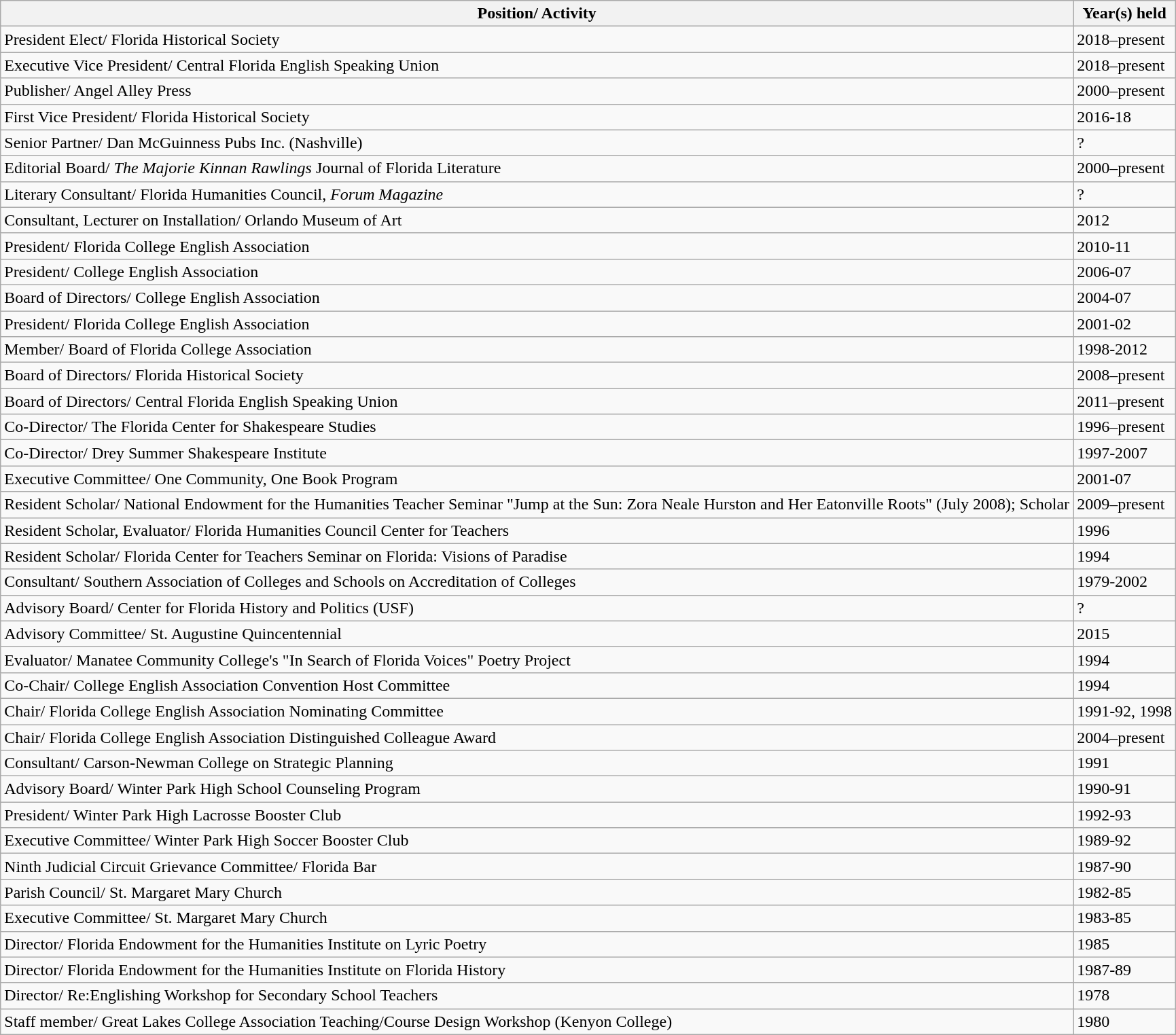<table class="wikitable sortable mw-collapsible">
<tr>
<th>Position/ Activity</th>
<th>Year(s) held</th>
</tr>
<tr>
<td>President Elect/ Florida Historical Society</td>
<td>2018–present</td>
</tr>
<tr>
<td>Executive Vice President/ Central Florida English Speaking Union</td>
<td>2018–present</td>
</tr>
<tr>
<td>Publisher/ Angel Alley Press</td>
<td>2000–present</td>
</tr>
<tr>
<td>First Vice President/ Florida Historical Society</td>
<td>2016-18</td>
</tr>
<tr>
<td>Senior Partner/ Dan McGuinness Pubs Inc. (Nashville)</td>
<td>?</td>
</tr>
<tr>
<td>Editorial Board/ <em>The Majorie Kinnan Rawlings</em> Journal of Florida Literature</td>
<td>2000–present</td>
</tr>
<tr>
<td>Literary Consultant/ Florida Humanities Council, <em>Forum Magazine</em></td>
<td>?</td>
</tr>
<tr>
<td>Consultant, Lecturer on Installation/ Orlando Museum of Art</td>
<td>2012</td>
</tr>
<tr>
<td>President/ Florida College English Association</td>
<td>2010-11</td>
</tr>
<tr>
<td>President/ College English Association</td>
<td>2006-07</td>
</tr>
<tr>
<td>Board of Directors/ College English Association</td>
<td>2004-07</td>
</tr>
<tr>
<td>President/ Florida College English Association</td>
<td>2001-02</td>
</tr>
<tr>
<td>Member/ Board of Florida College Association</td>
<td>1998-2012</td>
</tr>
<tr>
<td>Board of Directors/ Florida Historical Society</td>
<td>2008–present</td>
</tr>
<tr>
<td>Board of Directors/ Central Florida English Speaking Union</td>
<td>2011–present</td>
</tr>
<tr>
<td>Co-Director/ The Florida Center for Shakespeare Studies</td>
<td>1996–present</td>
</tr>
<tr>
<td>Co-Director/ Drey Summer Shakespeare Institute</td>
<td>1997-2007</td>
</tr>
<tr>
<td>Executive Committee/ One Community, One Book Program</td>
<td>2001-07</td>
</tr>
<tr>
<td>Resident Scholar/ National Endowment for the Humanities Teacher Seminar "Jump at the Sun: Zora Neale Hurston and Her Eatonville Roots" (July 2008); Scholar</td>
<td>2009–present</td>
</tr>
<tr>
<td>Resident Scholar, Evaluator/ Florida Humanities Council Center for Teachers</td>
<td>1996</td>
</tr>
<tr>
<td>Resident Scholar/ Florida Center for Teachers Seminar on Florida: Visions of Paradise</td>
<td>1994</td>
</tr>
<tr>
<td>Consultant/ Southern Association of Colleges and Schools on Accreditation of Colleges</td>
<td>1979-2002</td>
</tr>
<tr>
<td>Advisory Board/ Center for Florida History and Politics (USF)</td>
<td>?</td>
</tr>
<tr>
<td>Advisory Committee/ St. Augustine Quincentennial</td>
<td>2015</td>
</tr>
<tr>
<td>Evaluator/ Manatee Community College's "In Search of Florida Voices" Poetry Project</td>
<td>1994</td>
</tr>
<tr>
<td>Co-Chair/ College English Association Convention Host Committee</td>
<td>1994</td>
</tr>
<tr>
<td>Chair/ Florida College English Association Nominating Committee</td>
<td>1991-92, 1998</td>
</tr>
<tr>
<td>Chair/ Florida College English Association Distinguished Colleague Award</td>
<td>2004–present</td>
</tr>
<tr>
<td>Consultant/ Carson-Newman College on Strategic Planning</td>
<td>1991</td>
</tr>
<tr>
<td>Advisory Board/ Winter Park High School Counseling Program</td>
<td>1990-91</td>
</tr>
<tr>
<td>President/ Winter Park High Lacrosse Booster Club</td>
<td>1992-93</td>
</tr>
<tr>
<td>Executive Committee/ Winter Park High Soccer Booster Club</td>
<td>1989-92</td>
</tr>
<tr>
<td>Ninth Judicial Circuit Grievance Committee/ Florida Bar</td>
<td>1987-90</td>
</tr>
<tr>
<td>Parish Council/ St. Margaret Mary Church</td>
<td>1982-85</td>
</tr>
<tr>
<td>Executive Committee/ St. Margaret Mary Church</td>
<td>1983-85</td>
</tr>
<tr>
<td>Director/ Florida Endowment for the Humanities Institute on Lyric Poetry</td>
<td>1985</td>
</tr>
<tr>
<td>Director/ Florida Endowment for the Humanities Institute on Florida History</td>
<td>1987-89</td>
</tr>
<tr>
<td>Director/ Re:Englishing Workshop for Secondary School Teachers</td>
<td>1978</td>
</tr>
<tr>
<td>Staff member/ Great Lakes College Association Teaching/Course Design Workshop (Kenyon College)</td>
<td>1980</td>
</tr>
</table>
